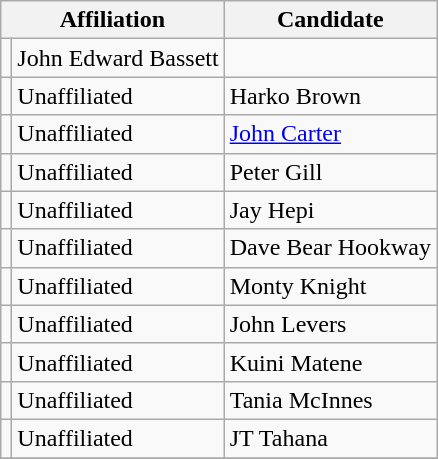<table class="wikitable sortable">
<tr>
<th colspan=2>Affiliation</th>
<th>Candidate</th>
</tr>
<tr>
<td></td>
<td>John Edward Bassett</td>
</tr>
<tr>
<td bgcolor=></td>
<td>Unaffiliated</td>
<td>Harko Brown</td>
</tr>
<tr>
<td bgcolor=></td>
<td>Unaffiliated</td>
<td><a href='#'>John Carter</a></td>
</tr>
<tr>
<td bgcolor=></td>
<td>Unaffiliated</td>
<td>Peter Gill</td>
</tr>
<tr>
<td bgcolor=></td>
<td>Unaffiliated</td>
<td>Jay Hepi</td>
</tr>
<tr>
<td bgcolor=></td>
<td>Unaffiliated</td>
<td>Dave Bear Hookway</td>
</tr>
<tr>
<td bgcolor=></td>
<td>Unaffiliated</td>
<td>Monty Knight</td>
</tr>
<tr>
<td bgcolor=></td>
<td>Unaffiliated</td>
<td>John Levers</td>
</tr>
<tr>
<td bgcolor=></td>
<td>Unaffiliated</td>
<td>Kuini Matene</td>
</tr>
<tr>
<td bgcolor=></td>
<td>Unaffiliated</td>
<td>Tania McInnes</td>
</tr>
<tr>
<td bgcolor=></td>
<td>Unaffiliated</td>
<td>JT Tahana</td>
</tr>
<tr>
</tr>
</table>
